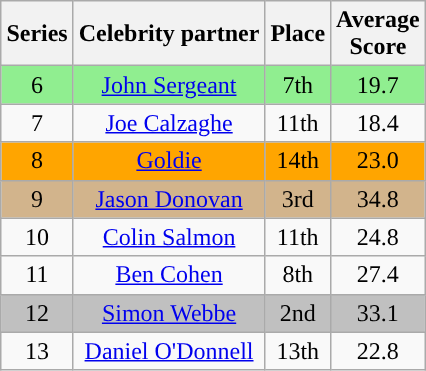<table class="wikitable sortable" style="margin:auto;">
<tr>
<th>Series</th>
<th>Celebrity partner</th>
<th>Place</th>
<th>Average<br>Score</th>
</tr>
<tr style="text-align:center; background:lightgreen;">
<td>6</td>
<td><a href='#'>John Sergeant</a></td>
<td>7th</td>
<td>19.7</td>
</tr>
<tr style="text-align:center;">
<td>7</td>
<td><a href='#'>Joe Calzaghe</a></td>
<td>11th</td>
<td>18.4</td>
</tr>
<tr style="text-align:center; background:orange;">
<td>8</td>
<td><a href='#'>Goldie</a></td>
<td>14th</td>
<td>23.0</td>
</tr>
<tr style="text-align:center; background:tan;">
<td>9</td>
<td><a href='#'>Jason Donovan</a></td>
<td>3rd</td>
<td>34.8</td>
</tr>
<tr style="text-align:center;">
<td>10</td>
<td><a href='#'>Colin Salmon</a></td>
<td>11th</td>
<td>24.8</td>
</tr>
<tr style="text-align:center;">
<td>11</td>
<td><a href='#'>Ben Cohen</a></td>
<td>8th</td>
<td>27.4</td>
</tr>
<tr style="text-align:center; background:silver;">
<td>12</td>
<td><a href='#'>Simon Webbe</a></td>
<td>2nd</td>
<td>33.1</td>
</tr>
<tr style="text-align:center;">
<td>13</td>
<td><a href='#'>Daniel O'Donnell</a></td>
<td>13th</td>
<td>22.8</td>
</tr>
</table>
